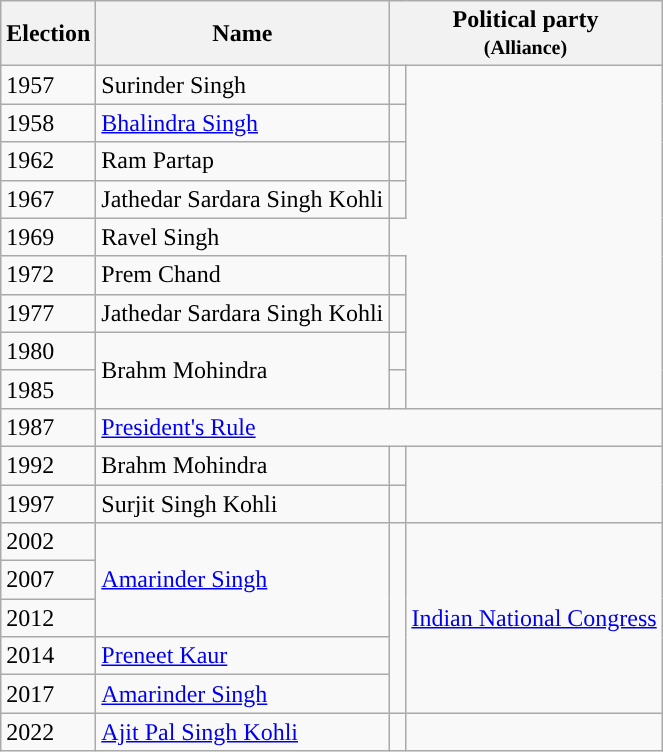<table class="wikitable sortable">
<tr align="Left">
<th>Election</th>
<th>Name</th>
<th colspan=2>Political party<br><small>(Alliance)</small></th>
</tr>
<tr align="Left">
<td>1957</td>
<td>Surinder Singh</td>
<td></td>
</tr>
<tr align="Left">
<td>1958</td>
<td><a href='#'>Bhalindra Singh</a></td>
<td></td>
</tr>
<tr align="Left">
<td>1962</td>
<td>Ram Partap</td>
<td></td>
</tr>
<tr align="Left">
<td>1967</td>
<td>Jathedar Sardara Singh Kohli</td>
<td></td>
</tr>
<tr align="Left">
<td>1969</td>
<td>Ravel Singh</td>
</tr>
<tr align="Left">
<td>1972</td>
<td>Prem Chand</td>
<td></td>
</tr>
<tr align="Left">
<td>1977</td>
<td>Jathedar Sardara Singh Kohli</td>
<td></td>
</tr>
<tr align="Left">
<td>1980</td>
<td rowspan="2">Brahm Mohindra</td>
<td></td>
</tr>
<tr align="Left">
<td>1985</td>
<td></td>
</tr>
<tr align="Left">
<td>1987</td>
<td colspan="3"><a href='#'>President's Rule</a></td>
</tr>
<tr align="Left">
<td>1992</td>
<td>Brahm Mohindra</td>
<td></td>
</tr>
<tr align="Left">
<td>1997</td>
<td>Surjit Singh Kohli</td>
<td></td>
</tr>
<tr align="Left">
<td>2002</td>
<td rowspan="3"><a href='#'>Amarinder Singh</a></td>
<td rowspan="5" width="4px" style="background-color:"></td>
<td rowspan="5"><a href='#'>Indian National Congress</a></td>
</tr>
<tr align="Left">
<td>2007</td>
</tr>
<tr align="Left">
<td>2012</td>
</tr>
<tr align="Left">
<td>2014</td>
<td><a href='#'>Preneet Kaur</a></td>
</tr>
<tr align="Left">
<td>2017</td>
<td><a href='#'>Amarinder Singh</a></td>
</tr>
<tr align="Left">
<td>2022</td>
<td><a href='#'>Ajit Pal Singh Kohli</a></td>
<td></td>
</tr>
</table>
